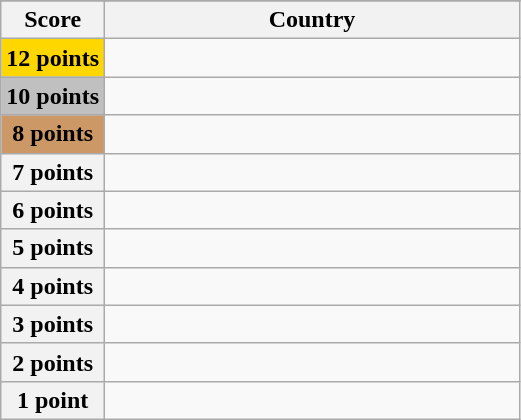<table class="wikitable">
<tr>
</tr>
<tr>
<th scope="col" width="20%">Score</th>
<th scope="col">Country</th>
</tr>
<tr>
<th scope="row" style="background:gold">12 points</th>
<td></td>
</tr>
<tr>
<th scope="row" style="background:silver">10 points</th>
<td></td>
</tr>
<tr>
<th scope="row" style="background:#CC9966">8 points</th>
<td></td>
</tr>
<tr>
<th scope="row">7 points</th>
<td></td>
</tr>
<tr>
<th scope="row">6 points</th>
<td></td>
</tr>
<tr>
<th scope="row">5 points</th>
<td></td>
</tr>
<tr>
<th scope="row">4 points</th>
<td></td>
</tr>
<tr>
<th scope="row">3 points</th>
<td></td>
</tr>
<tr>
<th scope="row">2 points</th>
<td></td>
</tr>
<tr>
<th scope="row">1 point</th>
<td></td>
</tr>
</table>
